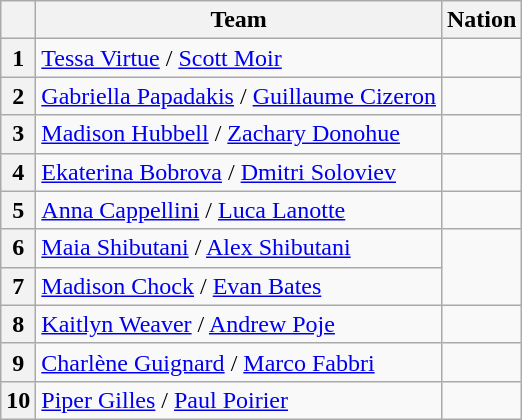<table class="wikitable sortable" style="text-align: left">
<tr>
<th scope="col"></th>
<th scope="col">Team</th>
<th scope="col">Nation</th>
</tr>
<tr>
<th scope="row">1</th>
<td><a href='#'>Tessa Virtue</a> / <a href='#'>Scott Moir</a></td>
<td></td>
</tr>
<tr>
<th scope="row">2</th>
<td><a href='#'>Gabriella Papadakis</a> / <a href='#'>Guillaume Cizeron</a></td>
<td></td>
</tr>
<tr>
<th scope="row">3</th>
<td><a href='#'>Madison Hubbell</a> / <a href='#'>Zachary Donohue</a></td>
<td></td>
</tr>
<tr>
<th scope="row">4</th>
<td><a href='#'>Ekaterina Bobrova</a> / <a href='#'>Dmitri Soloviev</a></td>
<td></td>
</tr>
<tr>
<th scope="row">5</th>
<td><a href='#'>Anna Cappellini</a> / <a href='#'>Luca Lanotte</a></td>
<td></td>
</tr>
<tr>
<th scope="row">6</th>
<td><a href='#'>Maia Shibutani</a> / <a href='#'>Alex Shibutani</a></td>
<td rowspan="2"></td>
</tr>
<tr>
<th scope="row">7</th>
<td><a href='#'>Madison Chock</a> / <a href='#'>Evan Bates</a></td>
</tr>
<tr>
<th scope="row">8</th>
<td><a href='#'>Kaitlyn Weaver</a> / <a href='#'>Andrew Poje</a></td>
<td></td>
</tr>
<tr>
<th scope="row">9</th>
<td><a href='#'>Charlène Guignard</a> / <a href='#'>Marco Fabbri</a></td>
<td></td>
</tr>
<tr>
<th scope="row">10</th>
<td><a href='#'>Piper Gilles</a> / <a href='#'>Paul Poirier</a></td>
<td></td>
</tr>
</table>
